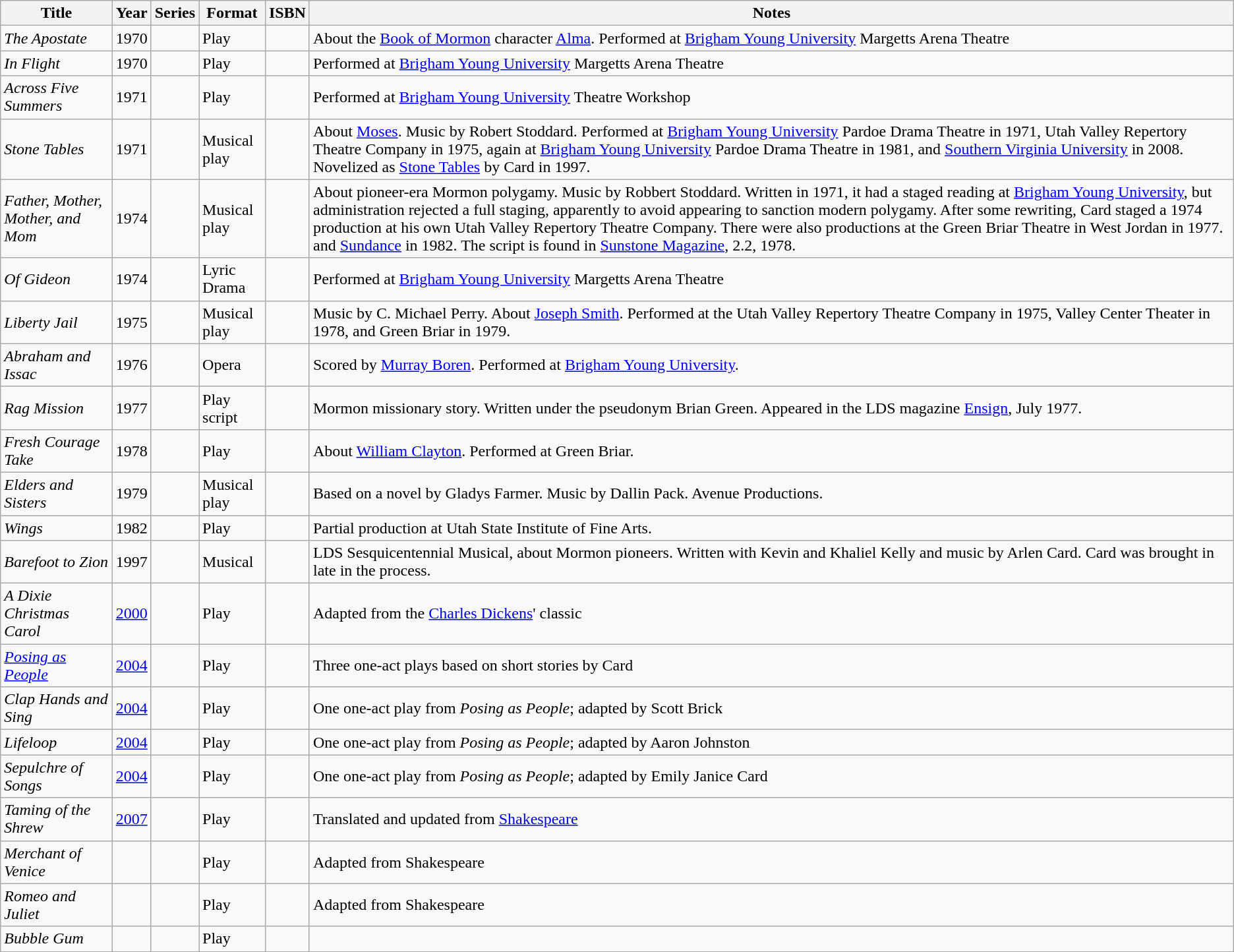<table class="wikitable sortable">
<tr>
<th>Title</th>
<th>Year</th>
<th>Series</th>
<th>Format</th>
<th>ISBN</th>
<th class="unsortable">Notes</th>
</tr>
<tr>
<td><em>The Apostate</em></td>
<td>1970</td>
<td></td>
<td>Play</td>
<td></td>
<td>About the <a href='#'>Book of Mormon</a> character <a href='#'>Alma</a>. Performed at <a href='#'>Brigham Young University</a> Margetts Arena Theatre</td>
</tr>
<tr>
<td><em>In Flight</em></td>
<td>1970</td>
<td></td>
<td>Play</td>
<td></td>
<td>Performed at <a href='#'>Brigham Young University</a> Margetts Arena Theatre</td>
</tr>
<tr>
<td><em>Across Five Summers</em></td>
<td>1971</td>
<td></td>
<td>Play</td>
<td></td>
<td>Performed at <a href='#'>Brigham Young University</a> Theatre Workshop</td>
</tr>
<tr>
<td><em>Stone Tables</em></td>
<td>1971</td>
<td></td>
<td>Musical play</td>
<td></td>
<td>About <a href='#'>Moses</a>. Music by Robert Stoddard. Performed at <a href='#'>Brigham Young University</a> Pardoe Drama Theatre in 1971, Utah Valley Repertory Theatre Company in 1975, again at <a href='#'>Brigham Young University</a> Pardoe Drama Theatre in 1981, and <a href='#'>Southern Virginia University</a> in 2008. Novelized as <a href='#'>Stone Tables</a> by Card in 1997.</td>
</tr>
<tr>
<td><em>Father, Mother, Mother, and Mom</em></td>
<td>1974</td>
<td></td>
<td>Musical play</td>
<td></td>
<td>About pioneer-era Mormon polygamy.  Music by Robbert Stoddard. Written in 1971, it had a staged reading at <a href='#'>Brigham Young University</a>, but administration rejected a full staging, apparently to avoid appearing to sanction modern polygamy.  After some rewriting, Card staged a 1974 production at his own Utah Valley Repertory Theatre Company.  There were also productions at the Green Briar Theatre in West Jordan in 1977. and <a href='#'>Sundance</a> in 1982.  The script is found in <a href='#'>Sunstone Magazine</a>, 2.2, 1978.</td>
</tr>
<tr>
<td><em>Of Gideon</em></td>
<td>1974</td>
<td></td>
<td>Lyric Drama</td>
<td></td>
<td>Performed at <a href='#'>Brigham Young University</a> Margetts Arena Theatre</td>
</tr>
<tr>
<td><em>Liberty Jail</em></td>
<td>1975</td>
<td></td>
<td>Musical play</td>
<td></td>
<td>Music by C. Michael Perry. About <a href='#'>Joseph Smith</a>. Performed at the Utah Valley Repertory Theatre Company in 1975, Valley Center Theater in 1978, and Green Briar in 1979.</td>
</tr>
<tr>
<td><em>Abraham and Issac</em></td>
<td>1976</td>
<td></td>
<td>Opera</td>
<td></td>
<td>Scored by <a href='#'>Murray Boren</a>. Performed at <a href='#'>Brigham Young University</a>.</td>
</tr>
<tr>
<td><em>Rag Mission</em></td>
<td>1977</td>
<td></td>
<td>Play script</td>
<td></td>
<td>Mormon missionary story. Written under the pseudonym Brian Green. Appeared in the LDS magazine <a href='#'>Ensign</a>, July 1977.</td>
</tr>
<tr>
<td><em>Fresh Courage Take</em></td>
<td>1978</td>
<td></td>
<td>Play</td>
<td></td>
<td>About <a href='#'>William Clayton</a>. Performed at Green Briar.</td>
</tr>
<tr>
<td><em>Elders and Sisters</em></td>
<td>1979</td>
<td></td>
<td>Musical play</td>
<td></td>
<td>Based on a novel by Gladys Farmer. Music by Dallin Pack. Avenue Productions.</td>
</tr>
<tr>
<td><em>Wings</em></td>
<td>1982</td>
<td></td>
<td>Play</td>
<td></td>
<td>Partial production at Utah State Institute of Fine Arts.</td>
</tr>
<tr>
<td><em>Barefoot to Zion</em></td>
<td>1997</td>
<td></td>
<td>Musical</td>
<td></td>
<td>LDS Sesquicentennial Musical, about Mormon pioneers. Written with Kevin and Khaliel Kelly and music by Arlen Card.  Card was brought in late in the process.</td>
</tr>
<tr>
<td><em>A Dixie Christmas Carol</em></td>
<td><a href='#'>2000</a></td>
<td></td>
<td>Play</td>
<td></td>
<td>Adapted from the <a href='#'>Charles Dickens</a>' classic</td>
</tr>
<tr>
<td><em><a href='#'>Posing as People</a></em></td>
<td><a href='#'>2004</a></td>
<td></td>
<td>Play</td>
<td></td>
<td>Three one-act plays based on short stories by Card</td>
</tr>
<tr>
<td><em>Clap Hands and Sing</em></td>
<td><a href='#'>2004</a></td>
<td></td>
<td>Play</td>
<td></td>
<td>One one-act play from <em>Posing as People</em>; adapted by Scott Brick</td>
</tr>
<tr>
<td><em>Lifeloop</em></td>
<td><a href='#'>2004</a></td>
<td></td>
<td>Play</td>
<td></td>
<td>One one-act play from <em>Posing as People</em>; adapted by Aaron Johnston</td>
</tr>
<tr>
<td><em>Sepulchre of Songs</em></td>
<td><a href='#'>2004</a></td>
<td></td>
<td>Play</td>
<td></td>
<td>One one-act play from <em>Posing as People</em>; adapted by Emily Janice Card</td>
</tr>
<tr>
<td><em>Taming of the Shrew</em></td>
<td><a href='#'>2007</a></td>
<td></td>
<td>Play</td>
<td></td>
<td>Translated and updated from <a href='#'>Shakespeare</a></td>
</tr>
<tr>
<td><em>Merchant of Venice</em></td>
<td></td>
<td></td>
<td>Play</td>
<td></td>
<td>Adapted from Shakespeare</td>
</tr>
<tr>
<td><em>Romeo and Juliet</em></td>
<td></td>
<td></td>
<td>Play</td>
<td></td>
<td>Adapted from Shakespeare</td>
</tr>
<tr>
<td><em>Bubble Gum</em></td>
<td></td>
<td></td>
<td>Play</td>
<td></td>
<td></td>
</tr>
</table>
